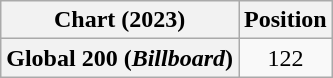<table class="wikitable plainrowheaders" style="text-align:center">
<tr>
<th scope="col">Chart (2023)</th>
<th scope="col">Position</th>
</tr>
<tr>
<th scope="row">Global 200 (<em>Billboard</em>)</th>
<td>122</td>
</tr>
</table>
